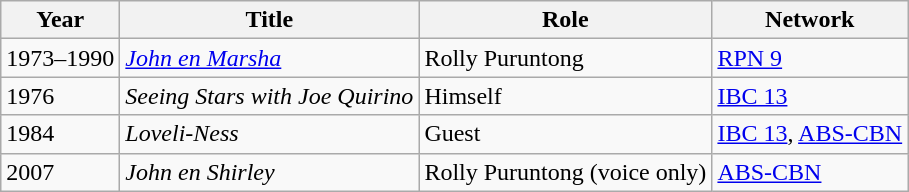<table class="wikitable">
<tr>
<th>Year</th>
<th>Title </th>
<th>Role</th>
<th>Network</th>
</tr>
<tr>
<td>1973–1990</td>
<td><em><a href='#'>John en Marsha</a></em></td>
<td>Rolly Puruntong</td>
<td><a href='#'>RPN 9</a></td>
</tr>
<tr>
<td>1976</td>
<td><em>Seeing Stars with Joe Quirino</em></td>
<td>Himself</td>
<td><a href='#'>IBC 13</a></td>
</tr>
<tr>
<td>1984</td>
<td><em>Loveli-Ness</em></td>
<td>Guest</td>
<td><a href='#'>IBC 13</a>, <a href='#'>ABS-CBN</a></td>
</tr>
<tr>
<td>2007</td>
<td><em>John en Shirley</em></td>
<td>Rolly Puruntong (voice only)</td>
<td><a href='#'>ABS-CBN</a></td>
</tr>
</table>
